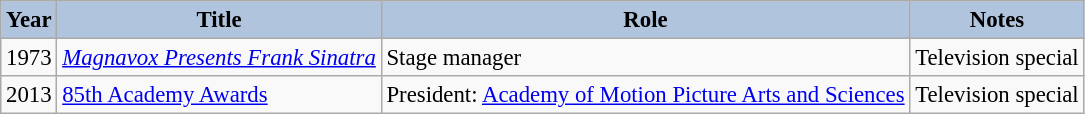<table class="wikitable" style="font-size:95%;">
<tr>
<th style="background:#B0C4DE;">Year</th>
<th style="background:#B0C4DE;">Title</th>
<th style="background:#B0C4DE;">Role</th>
<th style="background:#B0C4DE;">Notes</th>
</tr>
<tr>
<td>1973</td>
<td><em><a href='#'>Magnavox Presents Frank Sinatra</a></em></td>
<td>Stage manager</td>
<td>Television special</td>
</tr>
<tr>
<td>2013</td>
<td><a href='#'>85th Academy Awards</a></td>
<td>President: <a href='#'>Academy of Motion Picture Arts and Sciences</a></td>
<td>Television special</td>
</tr>
</table>
